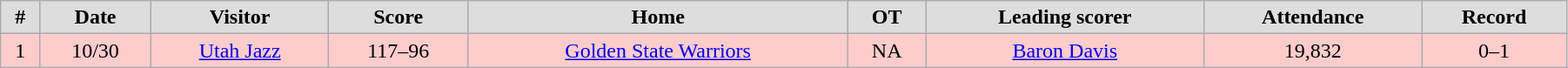<table class="wikitable" width="95%" style="text-align:center;">
<tr bgcolor="#dddddd">
<td><strong>#</strong></td>
<td><strong>Date</strong></td>
<td><strong>Visitor</strong></td>
<td><strong>Score</strong></td>
<td><strong>Home</strong></td>
<td><strong>OT</strong></td>
<td><strong>Leading scorer</strong></td>
<td><strong>Attendance</strong></td>
<td><strong>Record</strong></td>
</tr>
<tr bgcolor="ffcccc">
<td>1</td>
<td>10/30</td>
<td><a href='#'>Utah Jazz</a></td>
<td>117–96</td>
<td><a href='#'>Golden State Warriors</a></td>
<td>NA</td>
<td><a href='#'>Baron Davis</a></td>
<td>19,832</td>
<td>0–1</td>
</tr>
</table>
